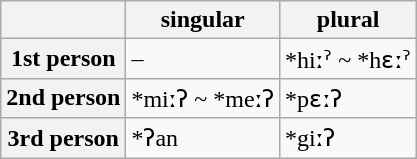<table class="wikitable">
<tr>
<th></th>
<th>singular</th>
<th>plural</th>
</tr>
<tr>
<th>1st person</th>
<td>–</td>
<td>*hiːˀ ~ *hɛːˀ</td>
</tr>
<tr>
<th>2nd person</th>
<td>*miːʔ ~ *meːʔ</td>
<td>*pɛːʔ</td>
</tr>
<tr>
<th>3rd person</th>
<td>*ʔan</td>
<td>*giːʔ</td>
</tr>
</table>
